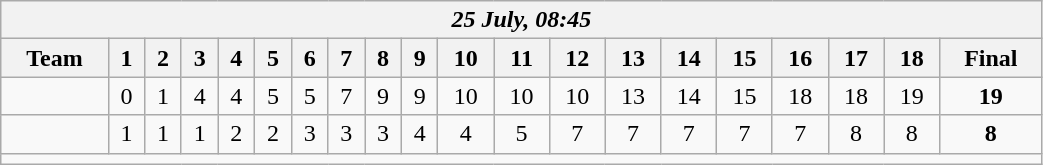<table class=wikitable style="text-align:center; width: 55%">
<tr>
<th colspan=20><em>25 July, 08:45</em></th>
</tr>
<tr>
<th>Team</th>
<th>1</th>
<th>2</th>
<th>3</th>
<th>4</th>
<th>5</th>
<th>6</th>
<th>7</th>
<th>8</th>
<th>9</th>
<th>10</th>
<th>11</th>
<th>12</th>
<th>13</th>
<th>14</th>
<th>15</th>
<th>16</th>
<th>17</th>
<th>18</th>
<th>Final</th>
</tr>
<tr>
<td align=left><strong></strong></td>
<td>0</td>
<td>1</td>
<td>4</td>
<td>4</td>
<td>5</td>
<td>5</td>
<td>7</td>
<td>9</td>
<td>9</td>
<td>10</td>
<td>10</td>
<td>10</td>
<td>13</td>
<td>14</td>
<td>15</td>
<td>18</td>
<td>18</td>
<td>19</td>
<td><strong>19</strong></td>
</tr>
<tr>
<td align=left></td>
<td>1</td>
<td>1</td>
<td>1</td>
<td>2</td>
<td>2</td>
<td>3</td>
<td>3</td>
<td>3</td>
<td>4</td>
<td>4</td>
<td>5</td>
<td>7</td>
<td>7</td>
<td>7</td>
<td>7</td>
<td>7</td>
<td>8</td>
<td>8</td>
<td><strong>8</strong></td>
</tr>
<tr>
<td colspan=20></td>
</tr>
</table>
